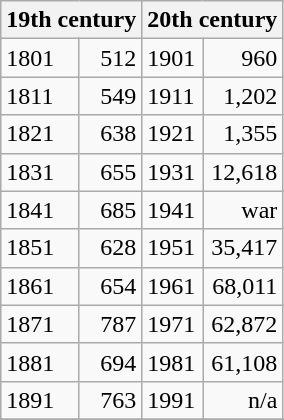<table class="wikitable right">
<tr style="text-align:center">
<th colspan="2" style="width:50%;">19th century</th>
<th colspan="2" style="width:50%;">20th century</th>
</tr>
<tr>
<td>1801</td>
<td style="text-align:right;">512</td>
<td>1901</td>
<td style="text-align:right;">960</td>
</tr>
<tr>
<td>1811</td>
<td style="text-align:right;">549</td>
<td>1911</td>
<td style="text-align:right;">1,202</td>
</tr>
<tr>
<td>1821</td>
<td style="text-align:right;">638</td>
<td>1921</td>
<td style="text-align:right;">1,355</td>
</tr>
<tr>
<td>1831</td>
<td style="text-align:right;">655</td>
<td>1931</td>
<td style="text-align:right;">12,618</td>
</tr>
<tr>
<td>1841</td>
<td style="text-align:right;">685</td>
<td>1941</td>
<td style="text-align:right;">war</td>
</tr>
<tr>
<td>1851</td>
<td style="text-align:right;">628</td>
<td>1951</td>
<td style="text-align:right;">35,417</td>
</tr>
<tr>
<td>1861</td>
<td style="text-align:right;">654</td>
<td>1961</td>
<td style="text-align:right;">68,011</td>
</tr>
<tr>
<td>1871</td>
<td style="text-align:right;">787</td>
<td>1971</td>
<td style="text-align:right;">62,872</td>
</tr>
<tr>
<td>1881</td>
<td style="text-align:right;">694</td>
<td>1981</td>
<td style="text-align:right;">61,108</td>
</tr>
<tr>
<td>1891</td>
<td style="text-align:right;">763</td>
<td>1991</td>
<td style="text-align:right;">n/a</td>
</tr>
<tr>
</tr>
</table>
